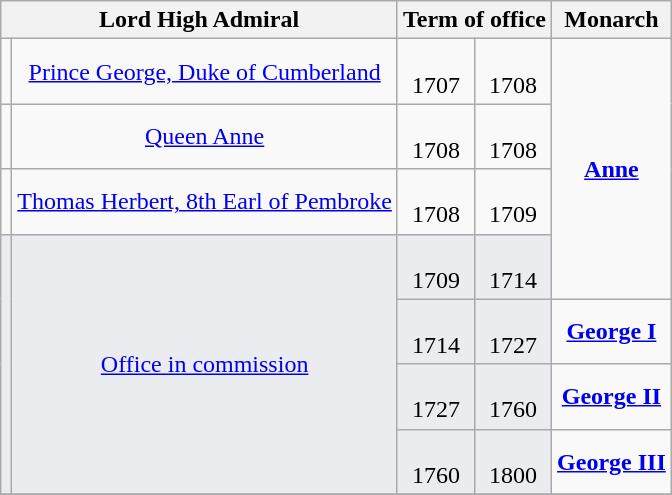<table class="wikitable plainrowheaders" style="text-align:center">
<tr>
<th colspan=2>Lord High Admiral</th>
<th colspan=2>Term of office</th>
<th>Monarch<br></th>
</tr>
<tr>
<td></td>
<td><a href='#'>Prince George, Duke of Cumberland</a></td>
<td align=center><br>1707</td>
<td align=center><br>1708</td>
<td rowspan=4><strong><a href='#'>Anne</a></strong><br></td>
</tr>
<tr>
<td></td>
<td><a href='#'>Queen Anne</a></td>
<td align=center><br>1708</td>
<td align=center><br>1708</td>
</tr>
<tr style="height:1em">
<td></td>
<td><a href='#'>Thomas Herbert, 8th Earl of Pembroke</a></td>
<td align=center><br>1708</td>
<td align=center><br>1709</td>
</tr>
<tr>
<td style="background:#EAECF0" rowspan=4></td>
<td style="background:#EAECF0" rowspan=4><a href='#'>Office in commission</a></td>
<td style="background:#EAECF0" align=center><br>1709</td>
<td style="background:#EAECF0" align=center><br>1714</td>
</tr>
<tr>
<td style="background:#EAECF0" align=center><br>1714</td>
<td style="background:#EAECF0" align=center><br>1727</td>
<td><strong><a href='#'>George I</a></strong><br></td>
</tr>
<tr>
<td style="background:#EAECF0" align=center><br>1727</td>
<td style="background:#EAECF0" align=center><br>1760</td>
<td><strong><a href='#'>George II</a></strong><br></td>
</tr>
<tr>
<td style="background:#EAECF0" align=center><br>1760</td>
<td style="background:#EAECF0" align=center><br>1800</td>
<td><strong><a href='#'>George III</a></strong><br></td>
</tr>
<tr>
</tr>
</table>
